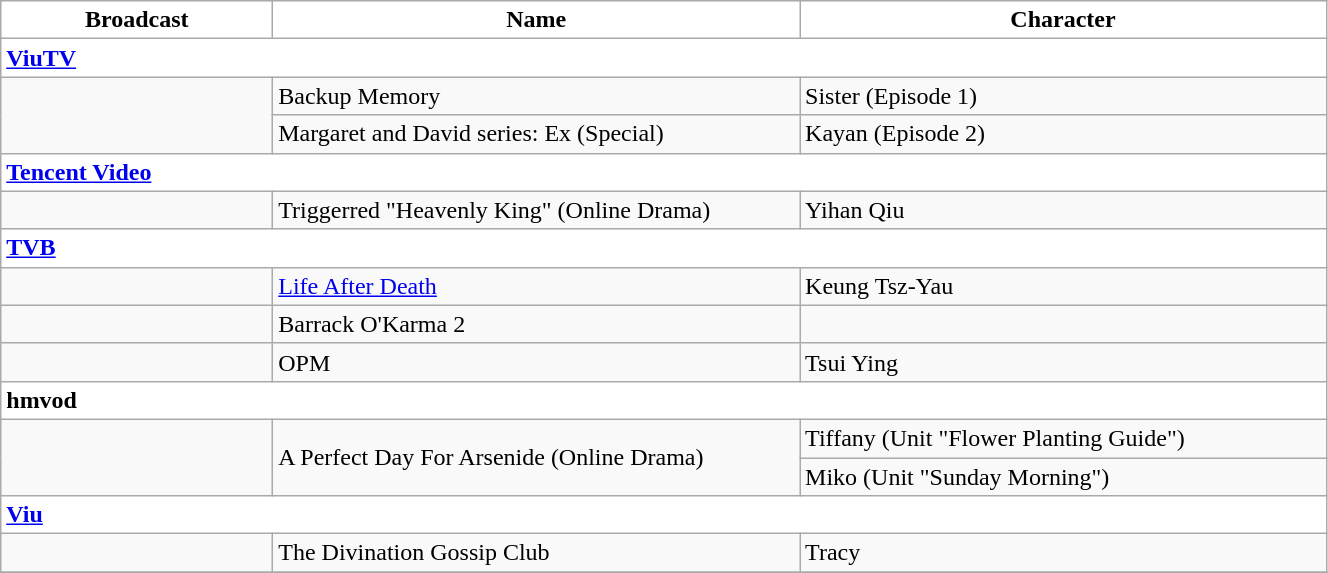<table class="wikitable" width="70%">
<tr style="background:#FFF; color:#000" align=center>
<td style="width:8%"><strong>Broadcast</strong></td>
<td style="width:16%"><strong>Name</strong></td>
<td style="width:16%"><strong>Character</strong></td>
</tr>
<tr>
<td colspan="4" align="left" style="background:#FFF; color:#000"><strong><a href='#'>ViuTV</a></strong></td>
</tr>
<tr>
<td rowspan="2"></td>
<td>Backup Memory</td>
<td>Sister (Episode 1)</td>
</tr>
<tr>
<td>Margaret and David series: Ex (Special)</td>
<td>Kayan (Episode 2)</td>
</tr>
<tr>
<td colspan="4" align="left" style="background:#FFF; color:#000"><strong><a href='#'>Tencent Video</a></strong></td>
</tr>
<tr>
<td></td>
<td>Triggerred "Heavenly King" (Online Drama)</td>
<td>Yihan Qiu</td>
</tr>
<tr>
<td colspan="4" align="left" style="background:#FFF; color:#000"><strong><a href='#'>TVB</a></strong></td>
</tr>
<tr>
<td></td>
<td><a href='#'>Life After Death</a></td>
<td>Keung Tsz-Yau</td>
</tr>
<tr>
<td></td>
<td>Barrack O'Karma 2</td>
<td></td>
</tr>
<tr>
<td rowspan="1"></td>
<td>OPM</td>
<td>Tsui Ying</td>
</tr>
<tr>
<td colspan="4" align="left" style="background:#FFF; color:#000"><strong>hmvod</strong></td>
</tr>
<tr>
<td rowspan="2"></td>
<td rowspan="2">A Perfect Day For Arsenide (Online Drama)</td>
<td>Tiffany (Unit "Flower Planting Guide")</td>
</tr>
<tr>
<td>Miko (Unit "Sunday Morning")</td>
</tr>
<tr>
<td colspan="4" align="left" style="background:#FFF; color:#000"><strong><a href='#'>Viu</a></strong></td>
</tr>
<tr>
<td></td>
<td>The Divination Gossip Club</td>
<td>Tracy</td>
</tr>
<tr>
</tr>
</table>
